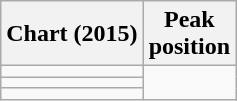<table class=wikitable>
<tr>
<th>Chart (2015)</th>
<th>Peak<br>position</th>
</tr>
<tr>
<td></td>
</tr>
<tr>
<td></td>
</tr>
<tr>
<td></td>
</tr>
</table>
